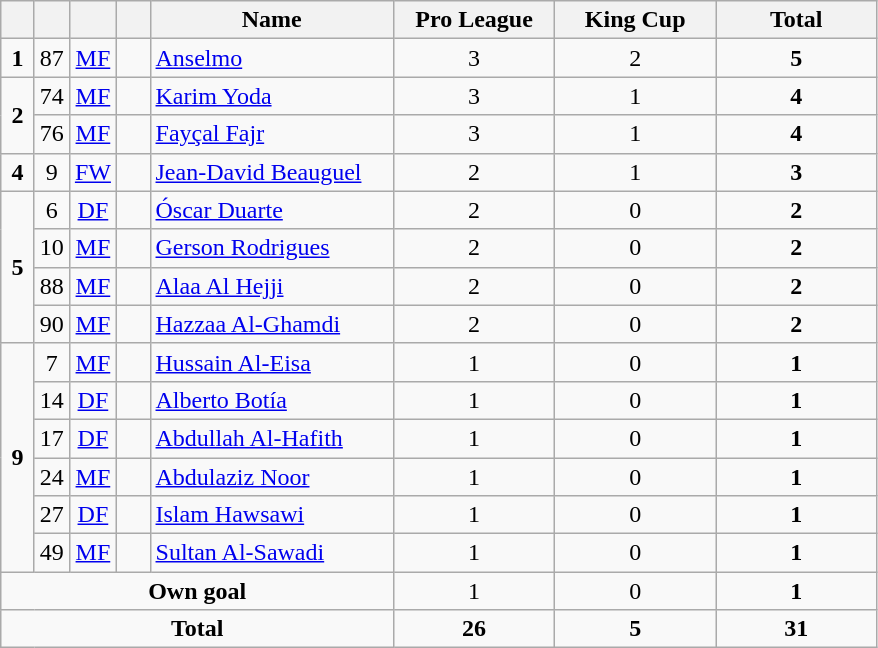<table class="wikitable" style="text-align:center">
<tr>
<th width=15></th>
<th width=15></th>
<th width=15></th>
<th width=15></th>
<th width=155>Name</th>
<th width=100>Pro League</th>
<th width=100>King Cup</th>
<th width=100>Total</th>
</tr>
<tr>
<td><strong>1</strong></td>
<td>87</td>
<td><a href='#'>MF</a></td>
<td></td>
<td align=left><a href='#'>Anselmo</a></td>
<td>3</td>
<td>2</td>
<td><strong>5</strong></td>
</tr>
<tr>
<td rowspan=2><strong>2</strong></td>
<td>74</td>
<td><a href='#'>MF</a></td>
<td></td>
<td align=left><a href='#'>Karim Yoda</a></td>
<td>3</td>
<td>1</td>
<td><strong>4</strong></td>
</tr>
<tr>
<td>76</td>
<td><a href='#'>MF</a></td>
<td></td>
<td align=left><a href='#'>Fayçal Fajr</a></td>
<td>3</td>
<td>1</td>
<td><strong>4</strong></td>
</tr>
<tr>
<td><strong>4</strong></td>
<td>9</td>
<td><a href='#'>FW</a></td>
<td></td>
<td align=left><a href='#'>Jean-David Beauguel</a></td>
<td>2</td>
<td>1</td>
<td><strong>3</strong></td>
</tr>
<tr>
<td rowspan=4><strong>5</strong></td>
<td>6</td>
<td><a href='#'>DF</a></td>
<td></td>
<td align=left><a href='#'>Óscar Duarte</a></td>
<td>2</td>
<td>0</td>
<td><strong>2</strong></td>
</tr>
<tr>
<td>10</td>
<td><a href='#'>MF</a></td>
<td></td>
<td align=left><a href='#'>Gerson Rodrigues</a></td>
<td>2</td>
<td>0</td>
<td><strong>2</strong></td>
</tr>
<tr>
<td>88</td>
<td><a href='#'>MF</a></td>
<td></td>
<td align=left><a href='#'>Alaa Al Hejji</a></td>
<td>2</td>
<td>0</td>
<td><strong>2</strong></td>
</tr>
<tr>
<td>90</td>
<td><a href='#'>MF</a></td>
<td></td>
<td align=left><a href='#'>Hazzaa Al-Ghamdi</a></td>
<td>2</td>
<td>0</td>
<td><strong>2</strong></td>
</tr>
<tr>
<td rowspan=6><strong>9</strong></td>
<td>7</td>
<td><a href='#'>MF</a></td>
<td></td>
<td align=left><a href='#'>Hussain Al-Eisa</a></td>
<td>1</td>
<td>0</td>
<td><strong>1</strong></td>
</tr>
<tr>
<td>14</td>
<td><a href='#'>DF</a></td>
<td></td>
<td align=left><a href='#'>Alberto Botía</a></td>
<td>1</td>
<td>0</td>
<td><strong>1</strong></td>
</tr>
<tr>
<td>17</td>
<td><a href='#'>DF</a></td>
<td></td>
<td align=left><a href='#'>Abdullah Al-Hafith</a></td>
<td>1</td>
<td>0</td>
<td><strong>1</strong></td>
</tr>
<tr>
<td>24</td>
<td><a href='#'>MF</a></td>
<td></td>
<td align=left><a href='#'>Abdulaziz Noor</a></td>
<td>1</td>
<td>0</td>
<td><strong>1</strong></td>
</tr>
<tr>
<td>27</td>
<td><a href='#'>DF</a></td>
<td></td>
<td align=left><a href='#'>Islam Hawsawi</a></td>
<td>1</td>
<td>0</td>
<td><strong>1</strong></td>
</tr>
<tr>
<td>49</td>
<td><a href='#'>MF</a></td>
<td></td>
<td align=left><a href='#'>Sultan Al-Sawadi</a></td>
<td>1</td>
<td>0</td>
<td><strong>1</strong></td>
</tr>
<tr>
<td colspan=5><strong>Own goal</strong></td>
<td>1</td>
<td>0</td>
<td><strong>1</strong></td>
</tr>
<tr>
<td colspan=5><strong>Total</strong></td>
<td><strong>26</strong></td>
<td><strong>5</strong></td>
<td><strong>31</strong></td>
</tr>
</table>
